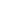<table cellspacing="0" border="0" bgcolor="white">
<tr>
<td></td>
<td></td>
<td></td>
<td></td>
</tr>
</table>
